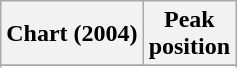<table class="wikitable sortable">
<tr>
<th>Chart (2004)</th>
<th>Peak<br>position</th>
</tr>
<tr>
</tr>
<tr>
</tr>
<tr>
</tr>
<tr>
</tr>
</table>
